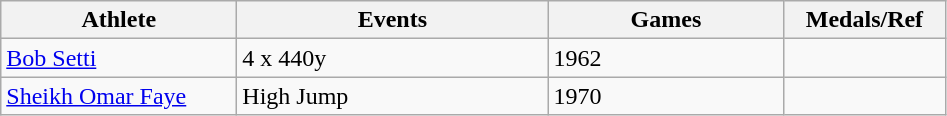<table class="wikitable">
<tr>
<th width=150>Athlete</th>
<th width=200>Events</th>
<th width=150>Games</th>
<th width=100>Medals/Ref</th>
</tr>
<tr>
<td><a href='#'>Bob Setti</a></td>
<td>4 x 440y</td>
<td>1962</td>
<td></td>
</tr>
<tr>
<td><a href='#'>Sheikh Omar Faye</a></td>
<td>High Jump</td>
<td>1970</td>
<td></td>
</tr>
</table>
